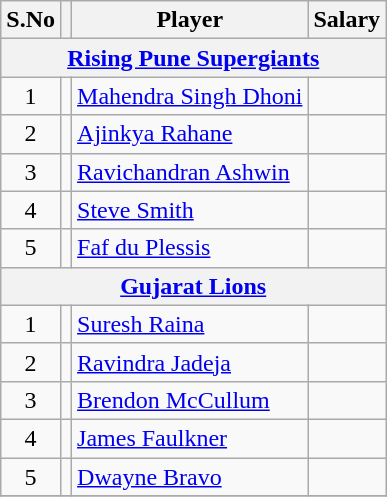<table class="wikitable"  style="text-align:center">
<tr>
<th style="text-align:center;">S.No</th>
<th style="text-align:center;"></th>
<th style="text-align:center;">Player</th>
<th style="text-align:center;">Salary</th>
</tr>
<tr>
<th colspan="4"><strong><a href='#'>Rising Pune Supergiants</a></strong></th>
</tr>
<tr>
<td>1</td>
<td></td>
<td style="text-align:left;"><a href='#'>Mahendra Singh Dhoni</a></td>
<td style="text-align:right;"></td>
</tr>
<tr>
<td>2</td>
<td></td>
<td style="text-align:left;"><a href='#'>Ajinkya Rahane</a></td>
<td style="text-align:right;"></td>
</tr>
<tr>
<td>3</td>
<td></td>
<td style="text-align:left;"><a href='#'>Ravichandran Ashwin</a></td>
<td style="text-align:right;"></td>
</tr>
<tr>
<td>4</td>
<td></td>
<td style="text-align:left;"><a href='#'>Steve Smith</a></td>
<td style="text-align:right;"></td>
</tr>
<tr>
<td>5</td>
<td></td>
<td style="text-align:left;"><a href='#'>Faf du Plessis</a></td>
<td style="text-align:right;"></td>
</tr>
<tr>
<th colspan="4"><strong><a href='#'>Gujarat Lions</a></strong></th>
</tr>
<tr>
<td>1</td>
<td></td>
<td style="text-align:left;"><a href='#'>Suresh Raina</a></td>
<td style="text-align:right;"></td>
</tr>
<tr>
<td>2</td>
<td></td>
<td style="text-align:left;"><a href='#'>Ravindra Jadeja</a></td>
<td style="text-align:right;"></td>
</tr>
<tr>
<td>3</td>
<td></td>
<td style="text-align:left;"><a href='#'>Brendon McCullum</a></td>
<td style="text-align:right;"></td>
</tr>
<tr>
<td>4</td>
<td></td>
<td style="text-align:left;"><a href='#'>James Faulkner</a></td>
<td style="text-align:right;"></td>
</tr>
<tr>
<td>5</td>
<td></td>
<td style="text-align:left;"><a href='#'>Dwayne Bravo</a></td>
<td style="text-align:right;"></td>
</tr>
<tr>
</tr>
</table>
